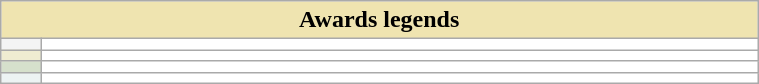<table class="wikitable" style="background-color:#FFFFFF;width:40%;">
<tr>
<th colspan="2" style="background-color:#EFE4B0;">Awards legends</th>
</tr>
<tr>
<td style="background-color:#F4F4F4;width:20px;"></td>
<td></td>
</tr>
<tr>
<td style="background-color:#EFECD1;width:20px;"></td>
<td></td>
</tr>
<tr>
<td style="background-color:#D6E0CC;width:20px;"></td>
<td></td>
</tr>
<tr>
<td style="background-color:#EDF3F3;width:20px;"></td>
<td></td>
</tr>
</table>
